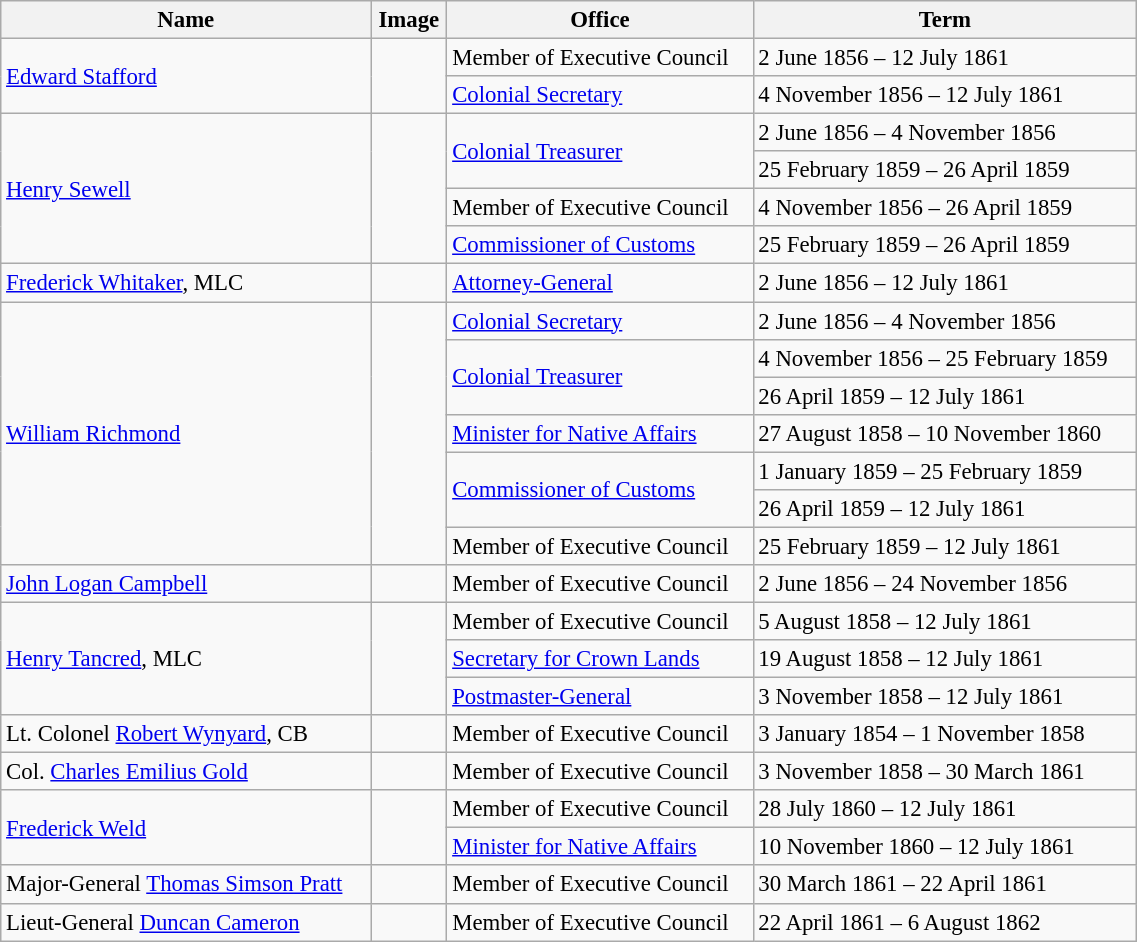<table class=wikitable style="font-size: 95%;" width=60%>
<tr>
<th>Name</th>
<th>Image</th>
<th>Office</th>
<th>Term</th>
</tr>
<tr>
<td rowspan=2><a href='#'>Edward Stafford</a></td>
<td rowspan=2></td>
<td>Member of Executive Council</td>
<td>2 June 1856 – 12 July 1861</td>
</tr>
<tr>
<td><a href='#'>Colonial Secretary</a></td>
<td>4 November 1856 – 12 July 1861</td>
</tr>
<tr>
<td rowspan=4><a href='#'>Henry Sewell</a></td>
<td rowspan=4></td>
<td rowspan=2><a href='#'>Colonial Treasurer</a></td>
<td>2 June 1856 – 4 November 1856</td>
</tr>
<tr>
<td>25 February 1859 – 26 April 1859</td>
</tr>
<tr>
<td>Member of Executive Council</td>
<td>4 November 1856 – 26 April 1859</td>
</tr>
<tr>
<td><a href='#'>Commissioner of Customs</a></td>
<td>25 February 1859 – 26 April 1859</td>
</tr>
<tr>
<td><a href='#'>Frederick Whitaker</a>, MLC</td>
<td></td>
<td><a href='#'>Attorney-General</a></td>
<td>2 June 1856 – 12 July 1861</td>
</tr>
<tr>
<td rowspan=7><a href='#'>William Richmond</a></td>
<td rowspan=7></td>
<td><a href='#'>Colonial Secretary</a></td>
<td>2 June 1856 – 4 November 1856</td>
</tr>
<tr>
<td rowspan=2><a href='#'>Colonial Treasurer</a></td>
<td>4 November 1856 – 25 February 1859</td>
</tr>
<tr>
<td>26 April 1859 – 12 July 1861</td>
</tr>
<tr>
<td><a href='#'>Minister for Native Affairs</a></td>
<td>27 August 1858 – 10 November 1860</td>
</tr>
<tr>
<td rowspan=2><a href='#'>Commissioner of Customs</a></td>
<td>1 January 1859 – 25 February 1859</td>
</tr>
<tr>
<td>26 April 1859 – 12 July 1861</td>
</tr>
<tr>
<td>Member of Executive Council</td>
<td>25 February 1859 – 12 July 1861</td>
</tr>
<tr>
<td><a href='#'>John Logan Campbell</a></td>
<td></td>
<td>Member of Executive Council</td>
<td>2 June 1856 – 24 November 1856</td>
</tr>
<tr>
<td rowspan=3><a href='#'>Henry Tancred</a>, MLC</td>
<td rowspan=3></td>
<td>Member of Executive Council</td>
<td>5 August 1858 – 12 July 1861</td>
</tr>
<tr>
<td><a href='#'>Secretary for Crown Lands</a></td>
<td>19 August 1858 – 12 July 1861</td>
</tr>
<tr>
<td><a href='#'>Postmaster-General</a></td>
<td>3 November 1858 – 12 July 1861</td>
</tr>
<tr>
<td>Lt. Colonel <a href='#'>Robert Wynyard</a>, CB</td>
<td></td>
<td>Member of Executive Council</td>
<td>3 January 1854 – 1 November 1858</td>
</tr>
<tr>
<td>Col. <a href='#'>Charles Emilius Gold</a></td>
<td></td>
<td>Member of Executive Council</td>
<td>3 November 1858 – 30 March 1861</td>
</tr>
<tr>
<td rowspan=2><a href='#'>Frederick Weld</a></td>
<td rowspan=2></td>
<td>Member of Executive Council</td>
<td>28 July 1860 – 12 July 1861</td>
</tr>
<tr>
<td><a href='#'>Minister for Native Affairs</a></td>
<td>10 November 1860 – 12 July 1861</td>
</tr>
<tr>
<td>Major-General <a href='#'>Thomas Simson Pratt</a></td>
<td></td>
<td>Member of Executive Council</td>
<td>30 March 1861 – 22 April 1861</td>
</tr>
<tr>
<td>Lieut-General <a href='#'>Duncan Cameron</a></td>
<td></td>
<td>Member of Executive Council</td>
<td>22 April 1861 – 6 August 1862</td>
</tr>
</table>
